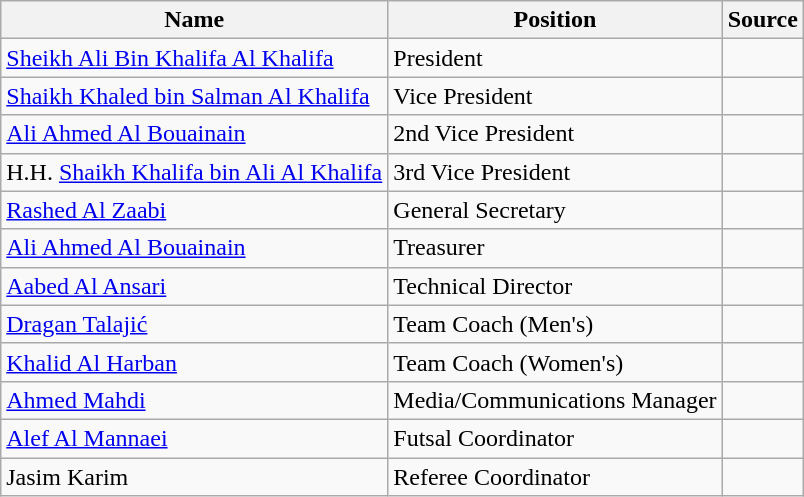<table class="wikitable">
<tr>
<th>Name</th>
<th>Position</th>
<th>Source</th>
</tr>
<tr>
<td> <a href='#'>Sheikh Ali Bin Khalifa Al Khalifa</a></td>
<td>President</td>
<td></td>
</tr>
<tr>
<td> <a href='#'>Shaikh Khaled bin Salman Al Khalifa</a></td>
<td>Vice President</td>
<td></td>
</tr>
<tr>
<td> <a href='#'>Ali Ahmed Al Bouainain</a></td>
<td>2nd Vice President</td>
<td></td>
</tr>
<tr>
<td> H.H. <a href='#'>Shaikh Khalifa bin Ali Al Khalifa</a></td>
<td>3rd Vice President</td>
<td></td>
</tr>
<tr>
<td> <a href='#'>Rashed Al Zaabi</a></td>
<td>General Secretary</td>
<td></td>
</tr>
<tr>
<td> <a href='#'>Ali Ahmed Al Bouainain</a></td>
<td>Treasurer</td>
<td></td>
</tr>
<tr>
<td> <a href='#'>Aabed Al Ansari</a></td>
<td>Technical Director</td>
<td></td>
</tr>
<tr>
<td> <a href='#'>Dragan Talajić</a></td>
<td>Team Coach (Men's)</td>
<td></td>
</tr>
<tr>
<td> <a href='#'>Khalid Al Harban</a></td>
<td>Team Coach (Women's)</td>
<td></td>
</tr>
<tr>
<td> <a href='#'>Ahmed Mahdi</a></td>
<td>Media/Communications Manager</td>
<td></td>
</tr>
<tr>
<td> <a href='#'>Alef Al Mannaei</a></td>
<td>Futsal Coordinator</td>
<td></td>
</tr>
<tr>
<td> Jasim Karim</td>
<td>Referee Coordinator</td>
<td></td>
</tr>
</table>
